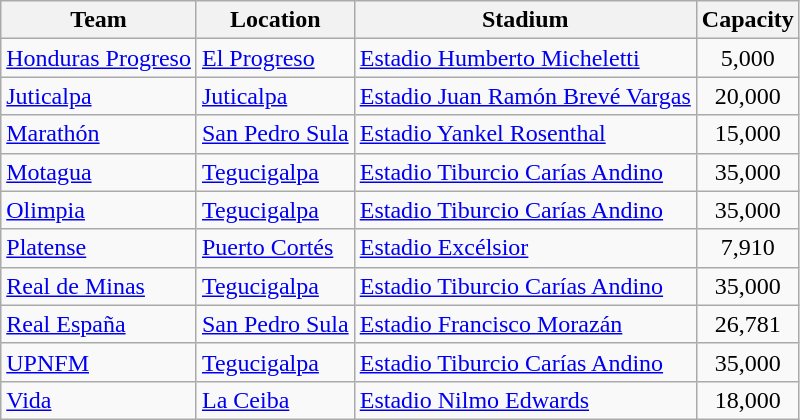<table class="wikitable">
<tr>
<th>Team</th>
<th>Location</th>
<th>Stadium</th>
<th>Capacity</th>
</tr>
<tr>
<td><a href='#'>Honduras Progreso</a></td>
<td><a href='#'>El Progreso</a></td>
<td><a href='#'>Estadio Humberto Micheletti</a></td>
<td align="center">5,000</td>
</tr>
<tr>
<td><a href='#'>Juticalpa</a></td>
<td><a href='#'>Juticalpa</a></td>
<td><a href='#'>Estadio Juan Ramón Brevé Vargas</a></td>
<td align="center">20,000</td>
</tr>
<tr>
<td><a href='#'>Marathón</a></td>
<td><a href='#'>San Pedro Sula</a></td>
<td><a href='#'>Estadio Yankel Rosenthal</a></td>
<td align="center">15,000</td>
</tr>
<tr>
<td><a href='#'>Motagua</a></td>
<td><a href='#'>Tegucigalpa</a></td>
<td><a href='#'>Estadio Tiburcio Carías Andino</a></td>
<td align="center">35,000</td>
</tr>
<tr>
<td><a href='#'>Olimpia</a></td>
<td><a href='#'>Tegucigalpa</a></td>
<td><a href='#'>Estadio Tiburcio Carías Andino</a></td>
<td align="center">35,000</td>
</tr>
<tr>
<td><a href='#'>Platense</a></td>
<td><a href='#'>Puerto Cortés</a></td>
<td><a href='#'>Estadio Excélsior</a></td>
<td align="center">7,910</td>
</tr>
<tr>
<td><a href='#'>Real de Minas</a></td>
<td><a href='#'>Tegucigalpa</a></td>
<td><a href='#'>Estadio Tiburcio Carías Andino</a></td>
<td align="center">35,000</td>
</tr>
<tr>
<td><a href='#'>Real España</a></td>
<td><a href='#'>San Pedro Sula</a></td>
<td><a href='#'>Estadio Francisco Morazán</a></td>
<td align="center">26,781</td>
</tr>
<tr>
<td><a href='#'>UPNFM</a></td>
<td><a href='#'>Tegucigalpa</a></td>
<td><a href='#'>Estadio Tiburcio Carías Andino</a></td>
<td align="center">35,000</td>
</tr>
<tr>
<td><a href='#'>Vida</a></td>
<td><a href='#'>La Ceiba</a></td>
<td><a href='#'>Estadio Nilmo Edwards</a></td>
<td align="center">18,000</td>
</tr>
</table>
